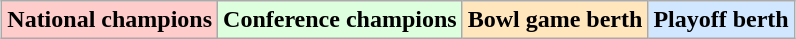<table class="wikitable" style="margin:1em auto;">
<tr>
<td bgcolor="#FFCCCC"><strong>National champions</strong></td>
<td bgcolor="#ddffdd"><strong>Conference champions</strong></td>
<td bgcolor="#ffe6bd"><strong>Bowl game berth</strong></td>
<td bgcolor="#d0e7ff"><strong>Playoff berth</strong></td>
</tr>
</table>
